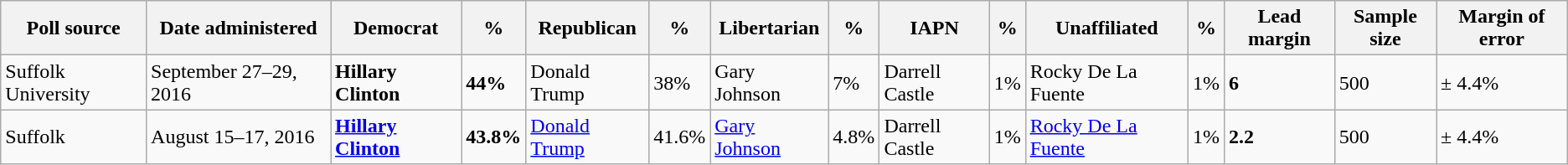<table class="wikitable">
<tr>
<th>Poll source</th>
<th>Date administered</th>
<th>Democrat</th>
<th>%</th>
<th>Republican</th>
<th>%</th>
<th>Libertarian</th>
<th>%</th>
<th>IAPN</th>
<th>%</th>
<th>Unaffiliated</th>
<th>%</th>
<th>Lead margin</th>
<th>Sample size</th>
<th>Margin of error</th>
</tr>
<tr>
<td>Suffolk University</td>
<td>September 27–29, 2016</td>
<td><strong>Hillary Clinton</strong></td>
<td><strong>44%</strong></td>
<td>Donald Trump</td>
<td>38%</td>
<td>Gary Johnson</td>
<td>7%</td>
<td>Darrell Castle</td>
<td>1%</td>
<td>Rocky De La Fuente</td>
<td>1%</td>
<td><strong>6</strong></td>
<td>500</td>
<td>± 4.4%</td>
</tr>
<tr>
<td>Suffolk</td>
<td>August 15–17, 2016</td>
<td><strong><a href='#'>Hillary Clinton</a></strong></td>
<td><strong>43.8%</strong></td>
<td><a href='#'>Donald Trump</a></td>
<td>41.6%</td>
<td><a href='#'>Gary Johnson</a></td>
<td>4.8%</td>
<td>Darrell Castle</td>
<td>1%</td>
<td><a href='#'>Rocky De La Fuente</a></td>
<td>1%</td>
<td><strong>2.2</strong></td>
<td>500</td>
<td>± 4.4%</td>
</tr>
</table>
